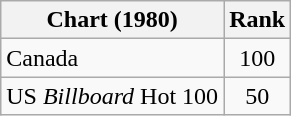<table class="wikitable">
<tr>
<th align="left">Chart (1980)</th>
<th style="text-align:center;">Rank</th>
</tr>
<tr>
<td>Canada</td>
<td style="text-align:center;">100</td>
</tr>
<tr>
<td>US <em>Billboard</em> Hot 100</td>
<td style="text-align:center;">50</td>
</tr>
</table>
